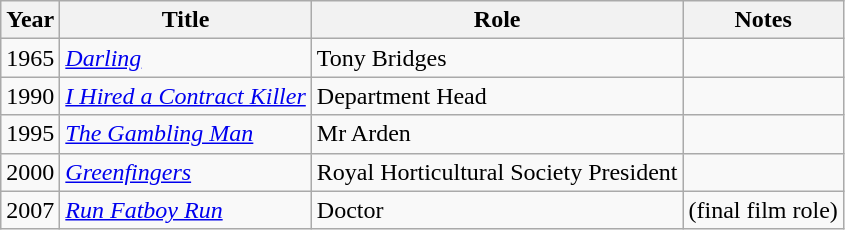<table class="wikitable">
<tr>
<th>Year</th>
<th>Title</th>
<th>Role</th>
<th>Notes</th>
</tr>
<tr>
<td>1965</td>
<td><em><a href='#'>Darling</a></em></td>
<td>Tony Bridges</td>
<td></td>
</tr>
<tr>
<td>1990</td>
<td><em><a href='#'>I Hired a Contract Killer</a></em></td>
<td>Department Head</td>
<td></td>
</tr>
<tr>
<td>1995</td>
<td><em><a href='#'>The Gambling Man</a></em></td>
<td>Mr Arden</td>
<td></td>
</tr>
<tr>
<td>2000</td>
<td><em><a href='#'>Greenfingers</a></em></td>
<td>Royal Horticultural Society President</td>
<td></td>
</tr>
<tr>
<td>2007</td>
<td><em><a href='#'>Run Fatboy Run</a></em></td>
<td>Doctor</td>
<td>(final film role)</td>
</tr>
</table>
